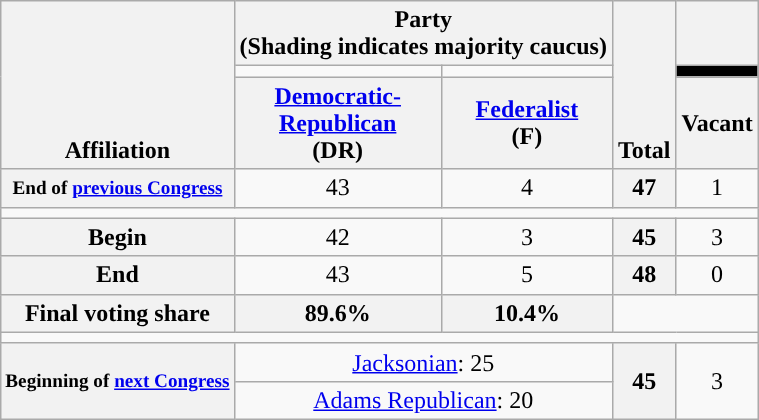<table class=wikitable style="text-align:center">
<tr valign=bottom>
<th rowspan=3>Affiliation</th>
<th colspan=2>Party<div>(Shading indicates majority caucus)</div></th>
<th rowspan=3>Total</th>
<th></th>
</tr>
<tr style="height:5px">
<td style="background-color:"></td>
<td style="background-color:"></td>
<td style="background:black"></td>
</tr>
<tr>
<th><a href='#'>Democratic-<br>Republican</a><br>(DR)</th>
<th><a href='#'>Federalist</a><br>(F)</th>
<th>Vacant</th>
</tr>
<tr>
<th style="white-space:nowrap; font-size:80%">End of <a href='#'>previous Congress</a></th>
<td>43</td>
<td>4</td>
<th>47</th>
<td>1</td>
</tr>
<tr>
<td colspan=9></td>
</tr>
<tr>
<th>Begin</th>
<td>42</td>
<td>3</td>
<th>45</th>
<td>3</td>
</tr>
<tr>
<th>End</th>
<td>43</td>
<td>5</td>
<th>48</th>
<td>0</td>
</tr>
<tr>
<th>Final voting share</th>
<th>89.6%</th>
<th>10.4%</th>
<td colspan=2></td>
</tr>
<tr>
<td colspan=9></td>
</tr>
<tr>
<th style="white-space:nowrap; font-size:80%" rowspan=2>Beginning of <a href='#'>next Congress</a></th>
<td colspan=2 ><a href='#'>Jacksonian</a>: 25</td>
<th rowspan=2>45</th>
<td rowspan=2>3</td>
</tr>
<tr>
<td colspan=2><a href='#'>Adams Republican</a>: 20</td>
</tr>
</table>
